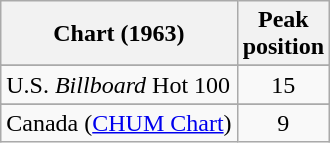<table class="wikitable" border="1">
<tr>
<th>Chart (1963)</th>
<th>Peak<br>position</th>
</tr>
<tr>
</tr>
<tr>
<td>U.S. <em>Billboard</em> Hot 100 </td>
<td align="center">15</td>
</tr>
<tr>
</tr>
<tr>
</tr>
<tr>
<td>Canada (<a href='#'>CHUM Chart</a>)</td>
<td align="center">9</td>
</tr>
</table>
